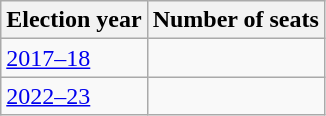<table class="wikitable">
<tr>
<th>Election year</th>
<th>Number of seats</th>
</tr>
<tr>
<td><a href='#'>2017–18</a></td>
<td></td>
</tr>
<tr>
<td><a href='#'>2022–23</a></td>
<td></td>
</tr>
</table>
